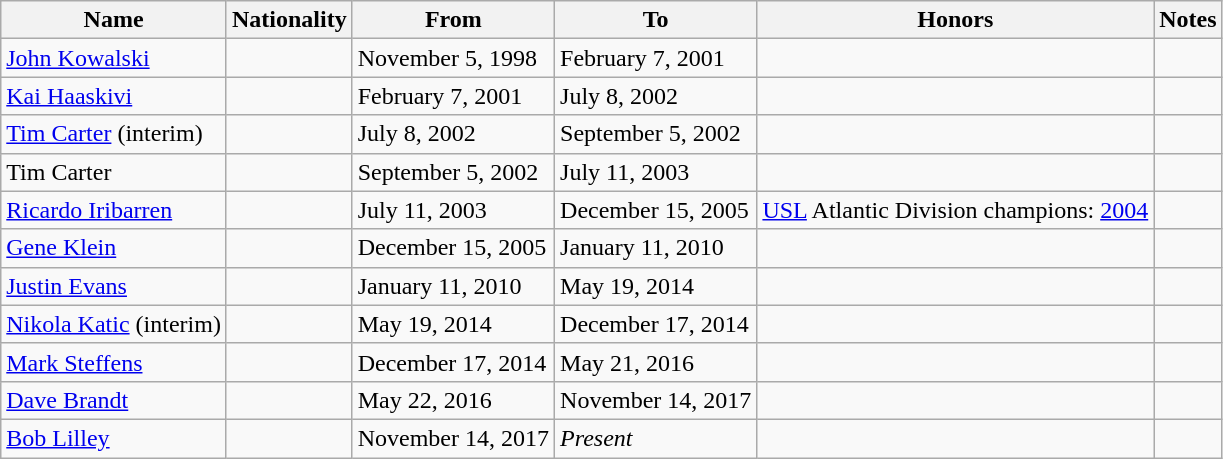<table class="wikitable sortable" style="text-align: left">
<tr>
<th>Name</th>
<th>Nationality</th>
<th>From</th>
<th>To</th>
<th>Honors</th>
<th>Notes</th>
</tr>
<tr>
<td align="left"><a href='#'>John Kowalski</a></td>
<td></td>
<td>November 5, 1998</td>
<td>February 7, 2001</td>
<td></td>
<td></td>
</tr>
<tr>
<td align="left"><a href='#'>Kai Haaskivi</a></td>
<td></td>
<td>February 7, 2001</td>
<td>July 8, 2002</td>
<td></td>
<td></td>
</tr>
<tr>
<td align="left"><a href='#'>Tim Carter</a> (interim)</td>
<td></td>
<td>July 8, 2002</td>
<td>September 5, 2002</td>
<td></td>
<td></td>
</tr>
<tr>
<td align="left">Tim Carter</td>
<td></td>
<td>September 5, 2002</td>
<td>July 11, 2003</td>
<td></td>
<td></td>
</tr>
<tr>
<td align="left"><a href='#'>Ricardo Iribarren</a></td>
<td></td>
<td>July 11, 2003</td>
<td>December 15, 2005</td>
<td><a href='#'>USL</a> Atlantic Division champions: <a href='#'>2004</a></td>
<td></td>
</tr>
<tr>
<td align="left"><a href='#'>Gene Klein</a></td>
<td></td>
<td>December 15, 2005</td>
<td>January 11, 2010</td>
<td></td>
<td></td>
</tr>
<tr>
<td align="left"><a href='#'>Justin Evans</a></td>
<td></td>
<td>January 11, 2010</td>
<td>May 19, 2014</td>
<td></td>
<td></td>
</tr>
<tr>
<td align="left"><a href='#'>Nikola Katic</a> (interim)</td>
<td></td>
<td>May 19, 2014</td>
<td>December 17, 2014</td>
<td></td>
<td></td>
</tr>
<tr>
<td align="left"><a href='#'>Mark Steffens</a></td>
<td></td>
<td>December 17, 2014</td>
<td>May 21, 2016</td>
<td></td>
<td></td>
</tr>
<tr>
<td align="left"><a href='#'>Dave Brandt</a></td>
<td></td>
<td>May 22, 2016</td>
<td>November 14, 2017</td>
<td></td>
<td></td>
</tr>
<tr>
<td align="left"><a href='#'>Bob Lilley</a></td>
<td></td>
<td>November 14, 2017</td>
<td><em>Present</em></td>
<td></td>
<td></td>
</tr>
</table>
